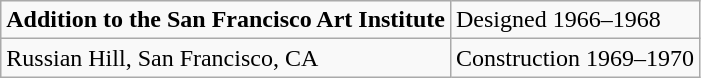<table class="wikitable" style="text-align:left">
<tr>
<td><strong>Addition to the San Francisco Art Institute</strong></td>
<td>Designed 1966–1968</td>
</tr>
<tr>
<td>Russian Hill, San Francisco, CA</td>
<td>Construction 1969–1970</td>
</tr>
</table>
